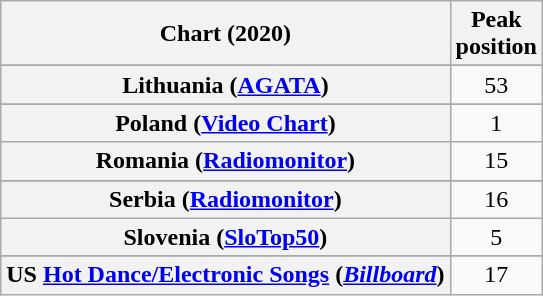<table class="wikitable sortable plainrowheaders" style="text-align:center">
<tr>
<th scope="col">Chart (2020)</th>
<th scope="col">Peak<br>position</th>
</tr>
<tr>
</tr>
<tr>
</tr>
<tr>
</tr>
<tr>
</tr>
<tr>
</tr>
<tr>
</tr>
<tr>
</tr>
<tr>
</tr>
<tr>
</tr>
<tr>
<th scope="row">Lithuania (<a href='#'>AGATA</a>)</th>
<td>53</td>
</tr>
<tr>
</tr>
<tr>
<th scope="row">Poland (<a href='#'>Video Chart</a>)</th>
<td>1</td>
</tr>
<tr>
<th scope="row">Romania (<a href='#'>Radiomonitor</a>)</th>
<td>15</td>
</tr>
<tr>
</tr>
<tr>
<th scope="row">Serbia (<a href='#'>Radiomonitor</a>)</th>
<td>16</td>
</tr>
<tr>
<th scope="row">Slovenia (<a href='#'>SloTop50</a>)</th>
<td>5</td>
</tr>
<tr>
</tr>
<tr>
</tr>
<tr>
</tr>
<tr>
<th scope="row">US <a href='#'>Hot Dance/Electronic Songs</a> (<em><a href='#'>Billboard</a></em>)</th>
<td>17</td>
</tr>
</table>
